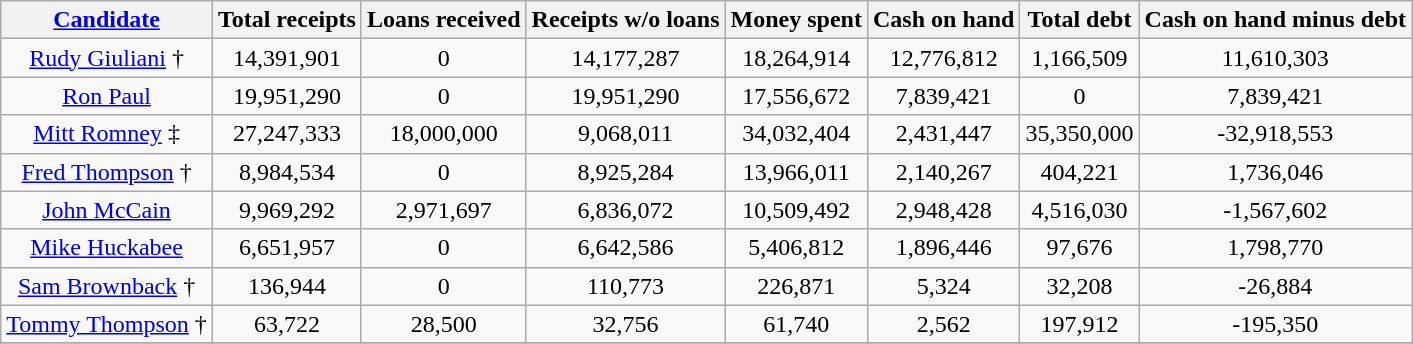<table class="sortable wikitable" style="text-align:center">
<tr>
<th><a href='#'>Candidate</a></th>
<th>Total receipts   	        </th>
<th>Loans received  		</th>
<th>Receipts w/o loans            </th>
<th>Money spent    		</th>
<th>Cash on hand			</th>
<th>Total debt			</th>
<th>Cash on hand minus debt	</th>
</tr>
<tr>
<td><a href='#'>Rudy Giuliani</a> †</td>
<td>14,391,901</td>
<td>0</td>
<td>14,177,287</td>
<td>18,264,914</td>
<td>12,776,812</td>
<td>1,166,509</td>
<td>11,610,303</td>
</tr>
<tr>
<td><a href='#'>Ron Paul</a></td>
<td>19,951,290</td>
<td>0</td>
<td>19,951,290</td>
<td>17,556,672</td>
<td>7,839,421</td>
<td>0</td>
<td>7,839,421</td>
</tr>
<tr>
<td><a href='#'>Mitt Romney</a> ‡</td>
<td>27,247,333</td>
<td>18,000,000</td>
<td>9,068,011</td>
<td>34,032,404</td>
<td>2,431,447</td>
<td>35,350,000</td>
<td><span>-32,918,553</span></td>
</tr>
<tr>
<td><a href='#'>Fred Thompson</a> †</td>
<td>8,984,534</td>
<td>0</td>
<td>8,925,284</td>
<td>13,966,011</td>
<td>2,140,267</td>
<td>404,221</td>
<td>1,736,046</td>
</tr>
<tr>
<td><a href='#'>John McCain</a></td>
<td>9,969,292</td>
<td>2,971,697</td>
<td>6,836,072</td>
<td>10,509,492</td>
<td>2,948,428</td>
<td>4,516,030</td>
<td><span> -1,567,602 </span></td>
</tr>
<tr>
<td><a href='#'>Mike Huckabee</a></td>
<td>6,651,957</td>
<td>0</td>
<td>6,642,586</td>
<td>5,406,812</td>
<td>1,896,446</td>
<td>97,676</td>
<td>1,798,770</td>
</tr>
<tr>
<td><a href='#'>Sam Brownback</a> †</td>
<td>136,944</td>
<td>0</td>
<td>110,773</td>
<td>226,871</td>
<td>5,324</td>
<td>32,208</td>
<td><span> -26,884 </span></td>
</tr>
<tr>
<td><a href='#'>Tommy Thompson</a> †</td>
<td>63,722</td>
<td>28,500</td>
<td>32,756</td>
<td>61,740</td>
<td>2,562</td>
<td>197,912</td>
<td><span> -195,350 </span></td>
</tr>
<tr>
</tr>
</table>
